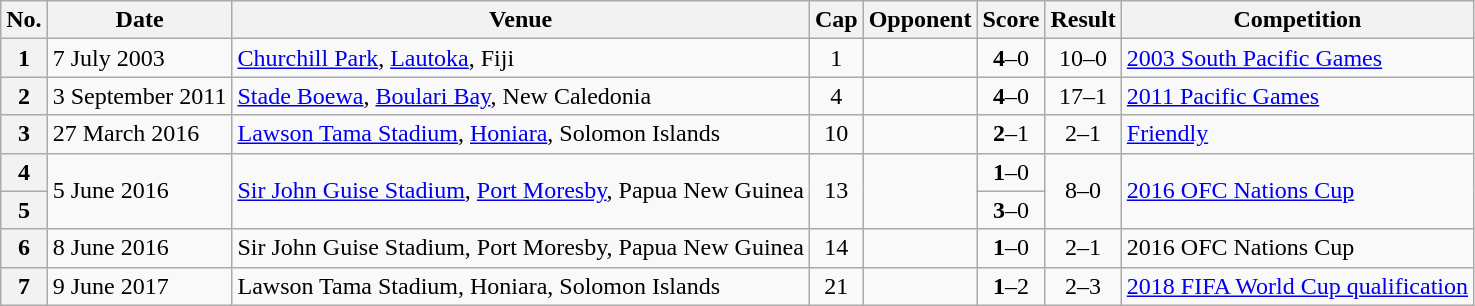<table class="wikitable sortable plainrowheaders">
<tr>
<th scope=col>No.</th>
<th scope=col data-sort-type=date>Date</th>
<th scope=col>Venue</th>
<th scope=col>Cap</th>
<th scope=col>Opponent</th>
<th scope=col>Score</th>
<th scope=col>Result</th>
<th scope=col>Competition</th>
</tr>
<tr>
<th scope=row>1</th>
<td>7 July 2003</td>
<td><a href='#'>Churchill Park</a>, <a href='#'>Lautoka</a>, Fiji</td>
<td align=center>1</td>
<td></td>
<td align=center><strong>4</strong>–0</td>
<td align=center>10–0</td>
<td><a href='#'>2003 South Pacific Games</a></td>
</tr>
<tr>
<th scope=row>2</th>
<td>3 September 2011</td>
<td><a href='#'>Stade Boewa</a>, <a href='#'>Boulari Bay</a>, New Caledonia</td>
<td align=center>4</td>
<td></td>
<td align=center><strong>4</strong>–0</td>
<td align=center>17–1</td>
<td><a href='#'>2011 Pacific Games</a></td>
</tr>
<tr>
<th scope=row>3</th>
<td>27 March 2016</td>
<td><a href='#'>Lawson Tama Stadium</a>, <a href='#'>Honiara</a>, Solomon Islands</td>
<td align=center>10</td>
<td></td>
<td align=center><strong>2</strong>–1</td>
<td align=center>2–1</td>
<td><a href='#'>Friendly</a></td>
</tr>
<tr>
<th scope=row>4</th>
<td rowspan=2>5 June 2016</td>
<td rowspan=2><a href='#'>Sir John Guise Stadium</a>, <a href='#'>Port Moresby</a>, Papua New Guinea</td>
<td rowspan=2 align=center>13</td>
<td rowspan=2></td>
<td align=center><strong>1</strong>–0</td>
<td rowspan=2 align=center>8–0</td>
<td rowspan=2><a href='#'>2016 OFC Nations Cup</a></td>
</tr>
<tr>
<th scope=row>5</th>
<td align=center><strong>3</strong>–0</td>
</tr>
<tr>
<th scope=row>6</th>
<td>8 June 2016</td>
<td>Sir John Guise Stadium, Port Moresby, Papua New Guinea</td>
<td align=center>14</td>
<td></td>
<td align=center><strong>1</strong>–0</td>
<td align=center>2–1</td>
<td>2016 OFC Nations Cup</td>
</tr>
<tr>
<th scope=row>7</th>
<td>9 June 2017</td>
<td>Lawson Tama Stadium, Honiara, Solomon Islands</td>
<td align=center>21</td>
<td></td>
<td align=center><strong>1</strong>–2</td>
<td align=center>2–3</td>
<td><a href='#'>2018 FIFA World Cup qualification</a></td>
</tr>
</table>
